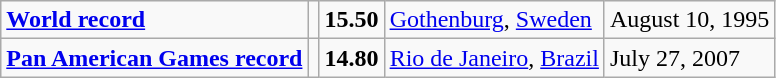<table class="wikitable">
<tr>
<td><strong><a href='#'>World record</a></strong></td>
<td></td>
<td><strong>15.50</strong></td>
<td><a href='#'>Gothenburg</a>, <a href='#'>Sweden</a></td>
<td>August 10, 1995</td>
</tr>
<tr>
<td><strong><a href='#'>Pan American Games record</a></strong></td>
<td></td>
<td><strong>14.80</strong></td>
<td><a href='#'>Rio de Janeiro</a>, <a href='#'>Brazil</a></td>
<td>July 27, 2007</td>
</tr>
</table>
